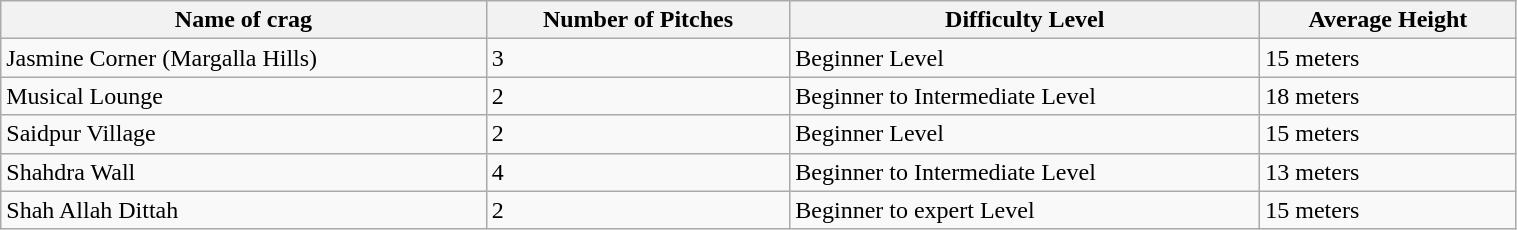<table class="wikitable" style="width:80%;">
<tr>
<th>Name of crag</th>
<th>Number of Pitches</th>
<th>Difficulty Level</th>
<th>Average Height</th>
</tr>
<tr>
<td>Jasmine Corner (Margalla Hills)</td>
<td>3</td>
<td>Beginner Level</td>
<td>15 meters</td>
</tr>
<tr>
<td>Musical Lounge</td>
<td>2</td>
<td>Beginner to Intermediate Level</td>
<td>18 meters</td>
</tr>
<tr>
<td>Saidpur Village</td>
<td>2</td>
<td>Beginner Level</td>
<td>15 meters</td>
</tr>
<tr>
<td>Shahdra Wall</td>
<td>4</td>
<td>Beginner to Intermediate Level</td>
<td>13 meters</td>
</tr>
<tr>
<td>Shah Allah Dittah</td>
<td>2</td>
<td>Beginner to expert Level</td>
<td>15 meters</td>
</tr>
</table>
